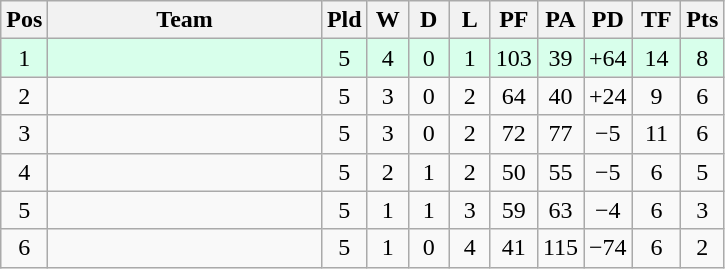<table class="wikitable" style="text-align:center">
<tr>
<th width=20 abbr="Position">Pos</th>
<th width=175>Team</th>
<th width=20 abbr="Played">Pld</th>
<th width=20 abbr="Won">W</th>
<th width=20 abbr="Drawn">D</th>
<th width=20 abbr="Lost">L</th>
<th width=20 abbr="Points for">PF</th>
<th width=20 abbr="Points against">PA</th>
<th width=25 abbr="Points difference">PD</th>
<th width=25 abbr="Tries for">TF</th>
<th width=20 abbr="Points">Pts</th>
</tr>
<tr style="background:#d8ffeb">
<td>1</td>
<td style="text-align:left"></td>
<td>5</td>
<td>4</td>
<td>0</td>
<td>1</td>
<td>103</td>
<td>39</td>
<td>+64</td>
<td>14</td>
<td>8</td>
</tr>
<tr>
<td>2</td>
<td style="text-align:left"></td>
<td>5</td>
<td>3</td>
<td>0</td>
<td>2</td>
<td>64</td>
<td>40</td>
<td>+24</td>
<td>9</td>
<td>6</td>
</tr>
<tr>
<td>3</td>
<td style="text-align:left"></td>
<td>5</td>
<td>3</td>
<td>0</td>
<td>2</td>
<td>72</td>
<td>77</td>
<td>−5</td>
<td>11</td>
<td>6</td>
</tr>
<tr>
<td>4</td>
<td style="text-align:left"></td>
<td>5</td>
<td>2</td>
<td>1</td>
<td>2</td>
<td>50</td>
<td>55</td>
<td>−5</td>
<td>6</td>
<td>5</td>
</tr>
<tr>
<td>5</td>
<td style="text-align:left"></td>
<td>5</td>
<td>1</td>
<td>1</td>
<td>3</td>
<td>59</td>
<td>63</td>
<td>−4</td>
<td>6</td>
<td>3</td>
</tr>
<tr>
<td>6</td>
<td style="text-align:left"></td>
<td>5</td>
<td>1</td>
<td>0</td>
<td>4</td>
<td>41</td>
<td>115</td>
<td>−74</td>
<td>6</td>
<td>2</td>
</tr>
</table>
